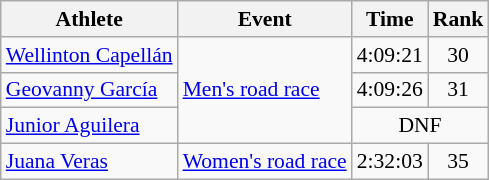<table class=wikitable style="font-size:90%;">
<tr>
<th>Athlete</th>
<th>Event</th>
<th>Time</th>
<th>Rank</th>
</tr>
<tr align=center>
<td align=left><a href='#'>Wellinton Capellán</a></td>
<td align=left rowspan=3><a href='#'>Men's road race</a></td>
<td>4:09:21</td>
<td>30</td>
</tr>
<tr align=center>
<td align=left><a href='#'>Geovanny García</a></td>
<td>4:09:26</td>
<td>31</td>
</tr>
<tr align=center>
<td align=left><a href='#'>Junior Aguilera</a></td>
<td colspan=2>DNF</td>
</tr>
<tr align=center>
<td align=left><a href='#'>Juana Veras</a></td>
<td align=left><a href='#'>Women's road race</a></td>
<td>2:32:03</td>
<td>35</td>
</tr>
</table>
